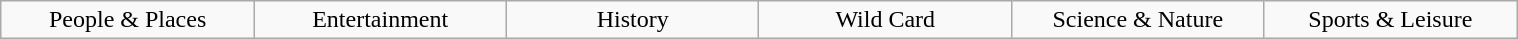<table class="wikitable" style="text-align: center; width: 80%; margin: 1em auto;">
<tr>
<td style="width:70pt;">People & Places</td>
<td style="width:70pt;">Entertainment</td>
<td style="width:70pt;">History</td>
<td style="width:70pt;">Wild Card</td>
<td style="width:70pt;">Science & Nature</td>
<td style="width:70pt;">Sports & Leisure</td>
</tr>
</table>
